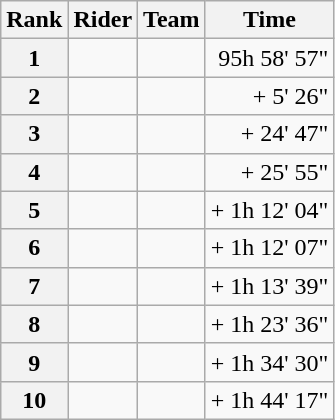<table class="wikitable">
<tr>
<th scope="col">Rank</th>
<th scope="col">Rider</th>
<th scope="col">Team</th>
<th scope="col">Time</th>
</tr>
<tr>
<th scope="row">1</th>
<td></td>
<td></td>
<td style="text-align:right;">95h 58' 57"</td>
</tr>
<tr>
<th scope="row">2</th>
<td></td>
<td></td>
<td style="text-align:right;">+ 5' 26"</td>
</tr>
<tr>
<th scope="row">3</th>
<td></td>
<td></td>
<td style="text-align:right;">+ 24' 47"</td>
</tr>
<tr>
<th scope="row">4</th>
<td></td>
<td></td>
<td style="text-align:right;">+ 25' 55"</td>
</tr>
<tr>
<th scope="row">5</th>
<td></td>
<td></td>
<td style="text-align:right;">+ 1h 12' 04"</td>
</tr>
<tr>
<th scope="row">6</th>
<td></td>
<td></td>
<td style="text-align:right;">+ 1h 12' 07"</td>
</tr>
<tr>
<th scope="row">7</th>
<td></td>
<td></td>
<td style="text-align:right;">+ 1h 13' 39"</td>
</tr>
<tr>
<th scope="row">8</th>
<td></td>
<td></td>
<td style="text-align:right;">+ 1h 23' 36"</td>
</tr>
<tr>
<th scope="row">9</th>
<td></td>
<td></td>
<td style="text-align:right;">+ 1h 34' 30"</td>
</tr>
<tr>
<th scope="row">10</th>
<td></td>
<td></td>
<td style="text-align:right;">+ 1h 44' 17"</td>
</tr>
</table>
